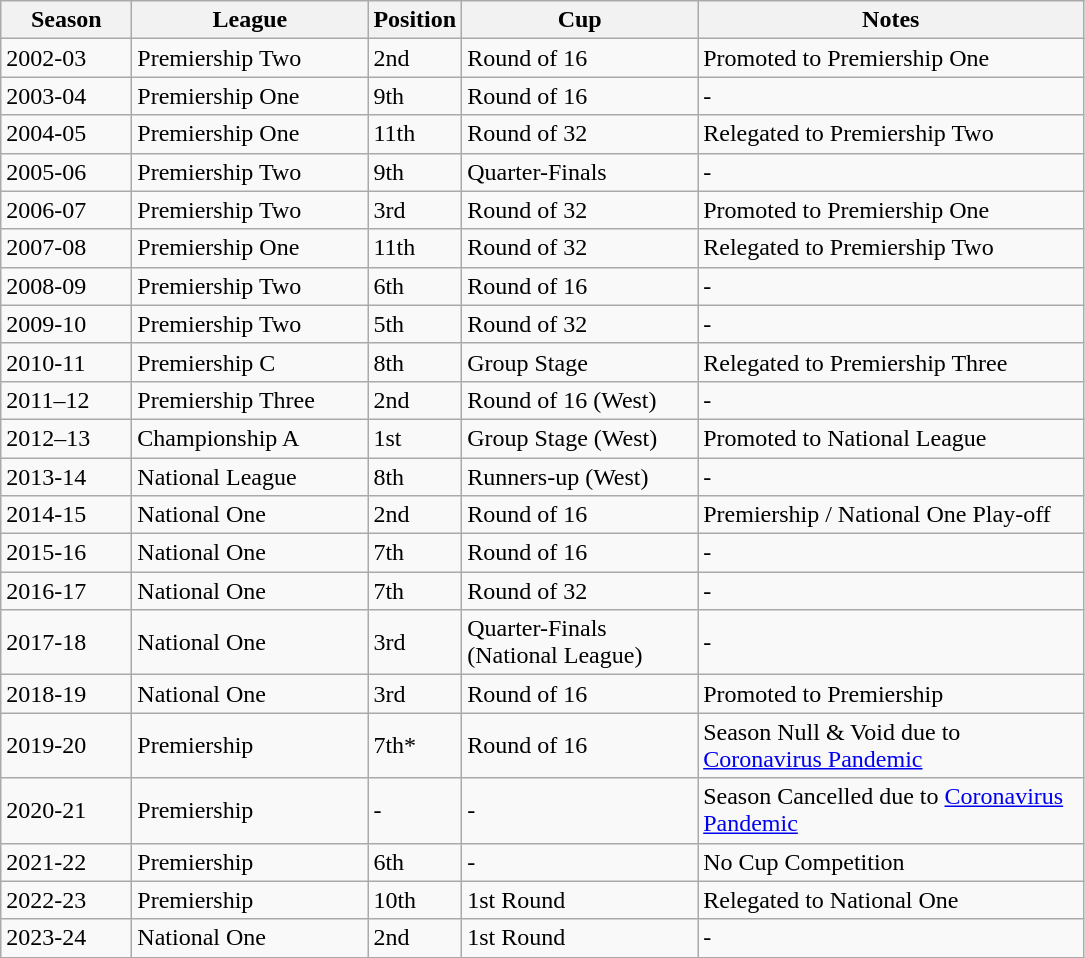<table class="wikitable" style="text-align:left">
<tr>
<th width=80px>Season</th>
<th width=150px>League</th>
<th width=40px>Position</th>
<th width=150px>Cup</th>
<th width=250px>Notes</th>
</tr>
<tr>
<td>2002-03</td>
<td>Premiership Two</td>
<td>2nd</td>
<td>Round of 16</td>
<td>Promoted to Premiership One</td>
</tr>
<tr>
<td>2003-04</td>
<td>Premiership One</td>
<td>9th</td>
<td>Round of 16</td>
<td>-</td>
</tr>
<tr>
<td>2004-05</td>
<td>Premiership One</td>
<td>11th</td>
<td>Round of 32</td>
<td>Relegated to Premiership Two</td>
</tr>
<tr>
<td>2005-06</td>
<td>Premiership Two</td>
<td>9th</td>
<td>Quarter-Finals</td>
<td>-</td>
</tr>
<tr>
<td>2006-07</td>
<td>Premiership Two</td>
<td>3rd</td>
<td>Round of 32</td>
<td>Promoted to Premiership One</td>
</tr>
<tr>
<td>2007-08</td>
<td>Premiership One</td>
<td>11th</td>
<td>Round of 32</td>
<td>Relegated to Premiership Two</td>
</tr>
<tr>
<td>2008-09</td>
<td>Premiership Two</td>
<td>6th</td>
<td>Round of 16</td>
<td>-</td>
</tr>
<tr>
<td>2009-10</td>
<td>Premiership Two</td>
<td>5th</td>
<td>Round of 32</td>
<td>-</td>
</tr>
<tr>
<td>2010-11</td>
<td>Premiership C</td>
<td>8th</td>
<td>Group Stage</td>
<td>Relegated to Premiership Three</td>
</tr>
<tr>
<td>2011–12</td>
<td>Premiership Three</td>
<td>2nd</td>
<td>Round of 16 (West)</td>
<td>-</td>
</tr>
<tr>
<td>2012–13</td>
<td>Championship A</td>
<td>1st</td>
<td>Group Stage (West)</td>
<td>Promoted to National League</td>
</tr>
<tr>
<td>2013-14</td>
<td>National League</td>
<td>8th</td>
<td>Runners-up (West)</td>
<td>-</td>
</tr>
<tr>
<td>2014-15</td>
<td>National One</td>
<td>2nd</td>
<td>Round of 16</td>
<td>Premiership / National One Play-off</td>
</tr>
<tr>
<td>2015-16</td>
<td>National One</td>
<td>7th</td>
<td>Round of 16</td>
<td>-</td>
</tr>
<tr>
<td>2016-17</td>
<td>National One</td>
<td>7th</td>
<td>Round of 32</td>
<td>-</td>
</tr>
<tr>
<td>2017-18</td>
<td>National One</td>
<td>3rd</td>
<td>Quarter-Finals (National League)</td>
<td>-</td>
</tr>
<tr>
<td>2018-19</td>
<td>National One</td>
<td>3rd</td>
<td>Round of 16</td>
<td>Promoted to Premiership</td>
</tr>
<tr>
<td>2019-20</td>
<td>Premiership</td>
<td>7th*</td>
<td>Round of 16</td>
<td>Season Null & Void due to <a href='#'>Coronavirus Pandemic</a></td>
</tr>
<tr>
<td>2020-21</td>
<td>Premiership</td>
<td>-</td>
<td>-</td>
<td>Season Cancelled due to <a href='#'>Coronavirus Pandemic</a></td>
</tr>
<tr>
<td>2021-22</td>
<td>Premiership</td>
<td>6th</td>
<td>-</td>
<td>No Cup Competition</td>
</tr>
<tr>
<td>2022-23</td>
<td>Premiership</td>
<td>10th</td>
<td>1st Round</td>
<td>Relegated to National One</td>
</tr>
<tr>
<td>2023-24</td>
<td>National One</td>
<td>2nd</td>
<td>1st Round</td>
<td>-</td>
</tr>
</table>
